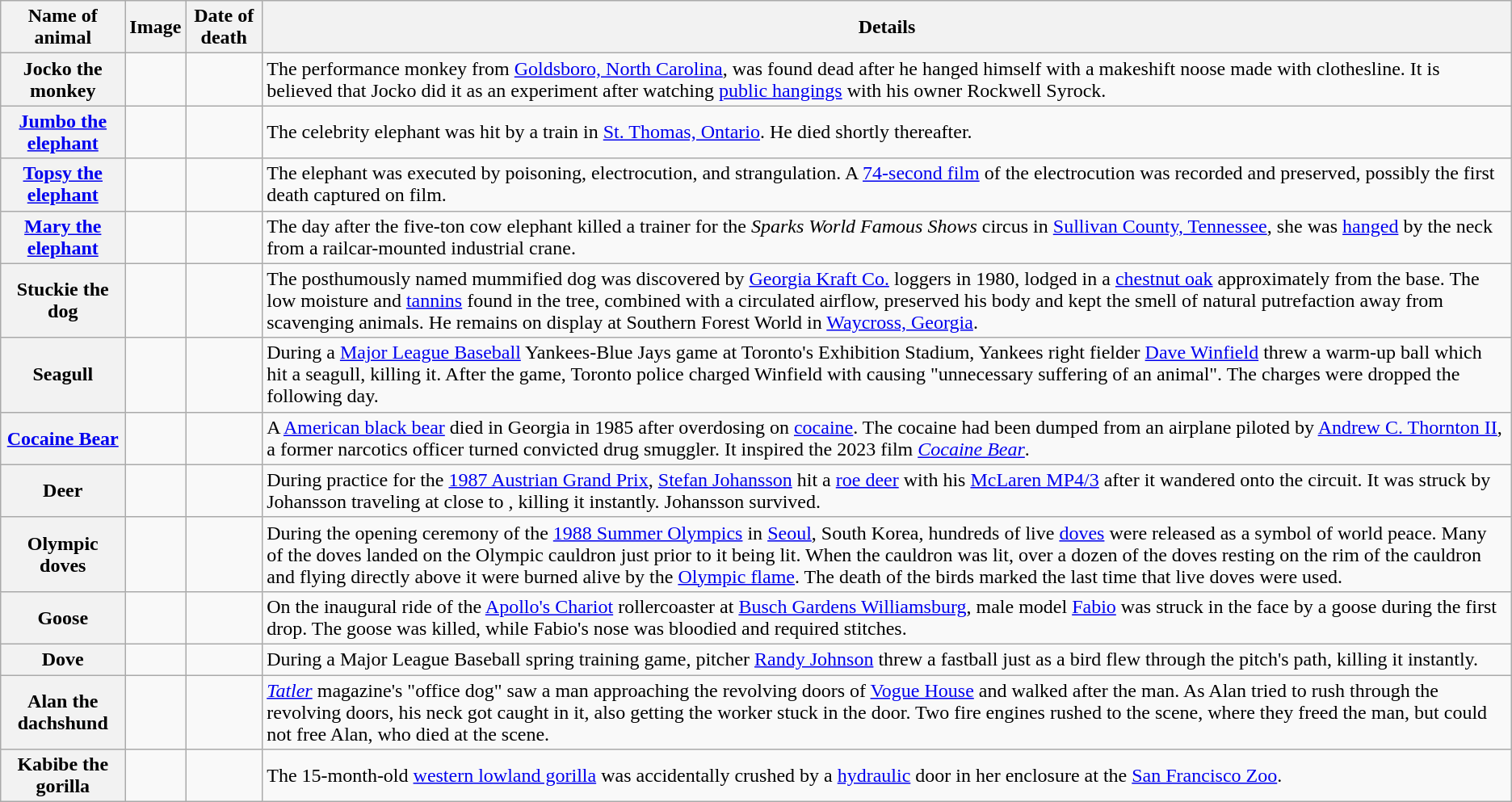<table class="wikitable">
<tr>
<th scope="col">Name of animal</th>
<th scope="col">Image</th>
<th scope="col">Date of death</th>
<th scope="col">Details</th>
</tr>
<tr>
<th>Jocko the monkey</th>
<td></td>
<td></td>
<td>The performance monkey from <a href='#'>Goldsboro, North Carolina</a>, was found dead after he hanged himself with a makeshift noose made with clothesline. It is believed that Jocko did it as an experiment after watching <a href='#'>public hangings</a> with his owner Rockwell Syrock.</td>
</tr>
<tr>
<th><a href='#'>Jumbo the elephant</a></th>
<td></td>
<td></td>
<td>The celebrity elephant was hit by a train in <a href='#'>St. Thomas, Ontario</a>. He died shortly thereafter.</td>
</tr>
<tr>
<th><a href='#'>Topsy the elephant</a></th>
<td></td>
<td></td>
<td>The elephant was executed by poisoning, electrocution, and strangulation. A <a href='#'>74-second film</a> of the electrocution was recorded and preserved, possibly the first death captured on film.</td>
</tr>
<tr>
<th><a href='#'>Mary the elephant</a></th>
<td></td>
<td></td>
<td>The day after the five-ton cow elephant killed a trainer for the <em>Sparks World Famous Shows</em> circus in <a href='#'>Sullivan County, Tennessee</a>, she was <a href='#'>hanged</a> by the neck from a railcar-mounted industrial crane.</td>
</tr>
<tr>
<th>Stuckie the dog</th>
<td></td>
<td></td>
<td>The posthumously named mummified dog was discovered by <a href='#'>Georgia Kraft Co.</a> loggers in 1980, lodged in a <a href='#'>chestnut oak</a> approximately  from the base. The low moisture and <a href='#'>tannins</a> found in the tree, combined with a circulated airflow, preserved his body and kept the smell of natural putrefaction away from scavenging animals. He remains on display at Southern Forest World in <a href='#'>Waycross, Georgia</a>.</td>
</tr>
<tr>
<th>Seagull</th>
<td></td>
<td></td>
<td>During a <a href='#'>Major League Baseball</a> Yankees-Blue Jays game at Toronto's Exhibition Stadium, Yankees right fielder <a href='#'>Dave Winfield</a> threw a warm-up ball which hit a seagull, killing it. After the game, Toronto police charged Winfield with causing "unnecessary suffering of an animal". The charges were dropped the following day.</td>
</tr>
<tr>
<th><a href='#'>Cocaine Bear</a></th>
<td></td>
<td></td>
<td>A  <a href='#'>American black bear</a> died in Georgia in 1985 after overdosing on <a href='#'>cocaine</a>. The cocaine had been dumped from an airplane piloted by <a href='#'>Andrew C. Thornton II</a>, a former narcotics officer turned convicted drug smuggler. It inspired the 2023 film <em><a href='#'>Cocaine Bear</a></em>.</td>
</tr>
<tr>
<th>Deer</th>
<td></td>
<td></td>
<td>During practice for the <a href='#'>1987 Austrian Grand Prix</a>, <a href='#'>Stefan Johansson</a> hit a <a href='#'>roe deer</a> with his <a href='#'>McLaren MP4/3</a> after it wandered onto the circuit. It was struck by Johansson traveling at close to , killing it instantly. Johansson survived.</td>
</tr>
<tr>
<th>Olympic doves</th>
<td></td>
<td></td>
<td>During the opening ceremony of the <a href='#'>1988 Summer Olympics</a> in <a href='#'>Seoul</a>, South Korea, hundreds of live <a href='#'>doves</a> were released as a symbol of world peace. Many of the doves landed on the Olympic cauldron just prior to it being lit. When the cauldron was lit, over a dozen of the doves resting on the rim of the cauldron and flying directly above it were burned alive by the <a href='#'>Olympic flame</a>. The death of the birds marked the last time that live doves were used.</td>
</tr>
<tr>
<th>Goose</th>
<td></td>
<td></td>
<td>On the inaugural ride of the <a href='#'>Apollo's Chariot</a> rollercoaster at <a href='#'>Busch Gardens Williamsburg</a>, male model <a href='#'>Fabio</a> was struck in the face by a goose during the first drop. The goose was killed, while Fabio's nose was bloodied and required stitches.</td>
</tr>
<tr>
<th>Dove</th>
<td></td>
<td></td>
<td>During a Major League Baseball spring training game, pitcher <a href='#'>Randy Johnson</a> threw a fastball just as a bird flew through the pitch's path, killing it instantly.</td>
</tr>
<tr>
<th>Alan the dachshund</th>
<td></td>
<td></td>
<td><em><a href='#'>Tatler</a></em> magazine's "office dog" saw a man approaching the revolving doors of <a href='#'>Vogue House</a> and walked after the man. As Alan tried to rush through the revolving doors, his neck got caught in it, also getting the worker stuck in the door. Two fire engines rushed to the scene, where they freed the man, but could not free Alan, who died at the scene.</td>
</tr>
<tr>
<th>Kabibe the gorilla</th>
<td></td>
<td></td>
<td>The 15-month-old <a href='#'>western lowland gorilla</a> was accidentally crushed by a <a href='#'>hydraulic</a> door in her enclosure at the <a href='#'>San Francisco Zoo</a>.</td>
</tr>
</table>
